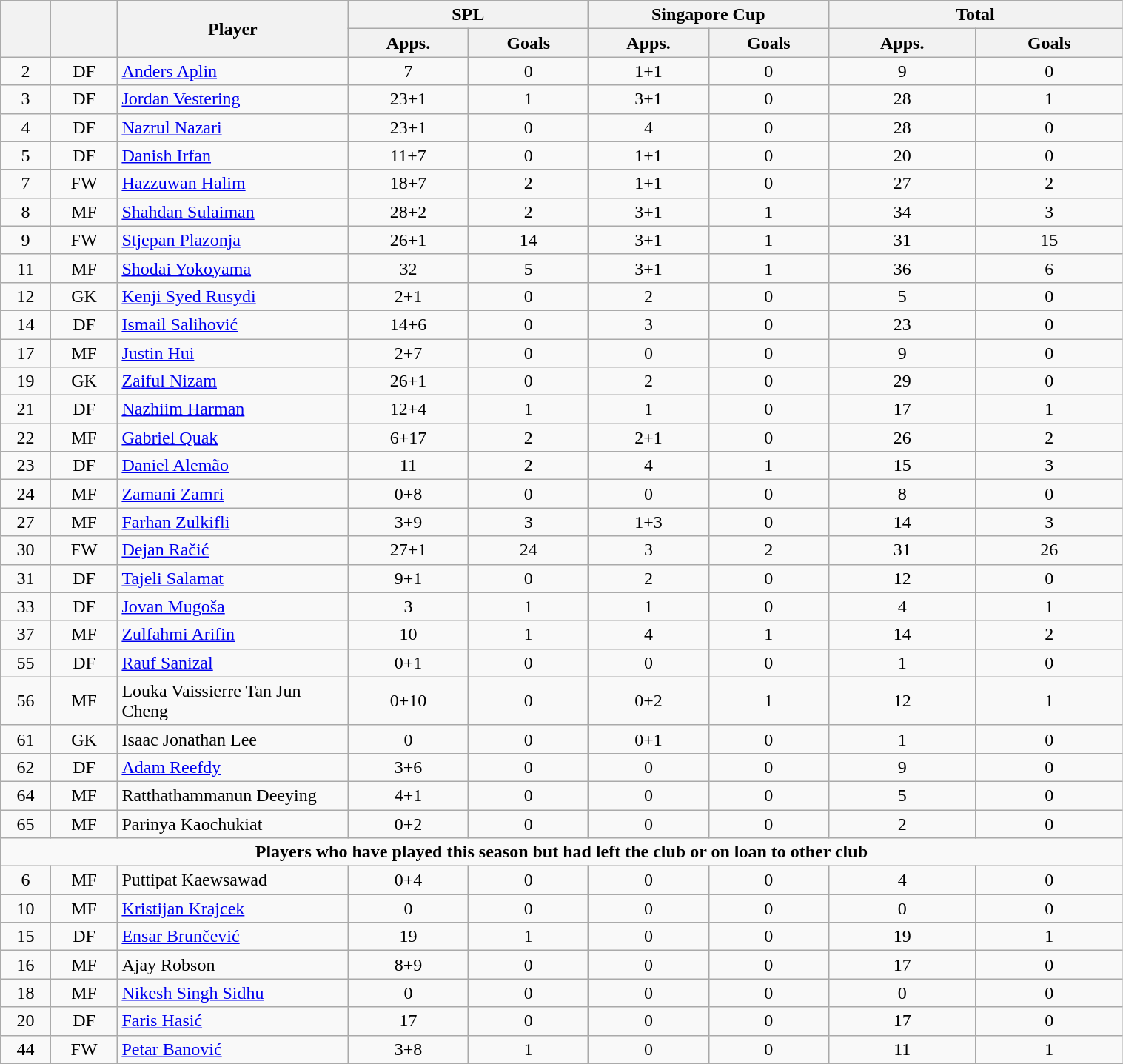<table class="wikitable" style="text-align:center; font-size:100%; width:80%;">
<tr>
<th rowspan=2></th>
<th rowspan=2></th>
<th rowspan=2 width="200">Player</th>
<th colspan=2 width="105">SPL</th>
<th colspan=2 width="105">Singapore Cup</th>
<th colspan=2 width="130">Total</th>
</tr>
<tr>
<th>Apps.</th>
<th>Goals</th>
<th>Apps.</th>
<th>Goals</th>
<th>Apps.</th>
<th>Goals</th>
</tr>
<tr>
<td>2</td>
<td>DF</td>
<td align="left"> <a href='#'>Anders Aplin</a></td>
<td>7</td>
<td>0</td>
<td>1+1</td>
<td>0</td>
<td>9</td>
<td>0</td>
</tr>
<tr>
<td>3</td>
<td>DF</td>
<td align="left"> <a href='#'>Jordan Vestering</a></td>
<td>23+1</td>
<td>1</td>
<td>3+1</td>
<td>0</td>
<td>28</td>
<td>1</td>
</tr>
<tr>
<td>4</td>
<td>DF</td>
<td align="left"> <a href='#'>Nazrul Nazari</a></td>
<td>23+1</td>
<td>0</td>
<td>4</td>
<td>0</td>
<td>28</td>
<td>0</td>
</tr>
<tr>
<td>5</td>
<td>DF</td>
<td align="left"> <a href='#'>Danish Irfan</a></td>
<td>11+7</td>
<td>0</td>
<td>1+1</td>
<td>0</td>
<td>20</td>
<td>0</td>
</tr>
<tr>
<td>7</td>
<td>FW</td>
<td align="left"> <a href='#'>Hazzuwan Halim</a></td>
<td>18+7</td>
<td>2</td>
<td>1+1</td>
<td>0</td>
<td>27</td>
<td>2</td>
</tr>
<tr>
<td>8</td>
<td>MF</td>
<td align="left"> <a href='#'>Shahdan Sulaiman</a></td>
<td>28+2</td>
<td>2</td>
<td>3+1</td>
<td>1</td>
<td>34</td>
<td>3</td>
</tr>
<tr>
<td>9</td>
<td>FW</td>
<td align="left"> <a href='#'>Stjepan Plazonja</a></td>
<td>26+1</td>
<td>14</td>
<td>3+1</td>
<td>1</td>
<td>31</td>
<td>15</td>
</tr>
<tr>
<td>11</td>
<td>MF</td>
<td align="left"> <a href='#'>Shodai Yokoyama</a></td>
<td>32</td>
<td>5</td>
<td>3+1</td>
<td>1</td>
<td>36</td>
<td>6</td>
</tr>
<tr>
<td>12</td>
<td>GK</td>
<td align="left"> <a href='#'>Kenji Syed Rusydi</a></td>
<td>2+1</td>
<td>0</td>
<td>2</td>
<td>0</td>
<td>5</td>
<td>0</td>
</tr>
<tr>
<td>14</td>
<td>DF</td>
<td align="left"> <a href='#'>Ismail Salihović</a></td>
<td>14+6</td>
<td>0</td>
<td>3</td>
<td>0</td>
<td>23</td>
<td>0</td>
</tr>
<tr>
<td>17</td>
<td>MF</td>
<td align="left"> <a href='#'>Justin Hui</a></td>
<td>2+7</td>
<td>0</td>
<td>0</td>
<td>0</td>
<td>9</td>
<td>0</td>
</tr>
<tr>
<td>19</td>
<td>GK</td>
<td align="left"> <a href='#'>Zaiful Nizam</a></td>
<td>26+1</td>
<td>0</td>
<td>2</td>
<td>0</td>
<td>29</td>
<td>0</td>
</tr>
<tr>
<td>21</td>
<td>DF</td>
<td align="left"> <a href='#'>Nazhiim Harman</a></td>
<td>12+4</td>
<td>1</td>
<td>1</td>
<td>0</td>
<td>17</td>
<td>1</td>
</tr>
<tr>
<td>22</td>
<td>MF</td>
<td align="left"> <a href='#'>Gabriel Quak</a></td>
<td>6+17</td>
<td>2</td>
<td>2+1</td>
<td>0</td>
<td>26</td>
<td>2</td>
</tr>
<tr>
<td>23</td>
<td>DF</td>
<td align="left"> <a href='#'>Daniel Alemão</a></td>
<td>11</td>
<td>2</td>
<td>4</td>
<td>1</td>
<td>15</td>
<td>3</td>
</tr>
<tr>
<td>24</td>
<td>MF</td>
<td align="left"> <a href='#'>Zamani Zamri</a></td>
<td>0+8</td>
<td>0</td>
<td>0</td>
<td>0</td>
<td>8</td>
<td>0</td>
</tr>
<tr>
<td>27</td>
<td>MF</td>
<td align="left"> <a href='#'>Farhan Zulkifli</a></td>
<td>3+9</td>
<td>3</td>
<td>1+3</td>
<td>0</td>
<td>14</td>
<td>3</td>
</tr>
<tr>
<td>30</td>
<td>FW</td>
<td align="left"> <a href='#'>Dejan Račić</a></td>
<td>27+1</td>
<td>24</td>
<td>3</td>
<td>2</td>
<td>31</td>
<td>26</td>
</tr>
<tr>
<td>31</td>
<td>DF</td>
<td align="left"> <a href='#'>Tajeli Salamat</a></td>
<td>9+1</td>
<td>0</td>
<td>2</td>
<td>0</td>
<td>12</td>
<td>0</td>
</tr>
<tr>
<td>33</td>
<td>DF</td>
<td align="left"> <a href='#'>Jovan Mugoša</a></td>
<td>3</td>
<td>1</td>
<td>1</td>
<td>0</td>
<td>4</td>
<td>1</td>
</tr>
<tr>
<td>37</td>
<td>MF</td>
<td align="left"> <a href='#'>Zulfahmi Arifin</a></td>
<td>10</td>
<td>1</td>
<td>4</td>
<td>1</td>
<td>14</td>
<td>2</td>
</tr>
<tr>
<td>55</td>
<td>DF</td>
<td align="left"> <a href='#'>Rauf Sanizal</a></td>
<td>0+1</td>
<td>0</td>
<td>0</td>
<td>0</td>
<td>1</td>
<td>0</td>
</tr>
<tr>
<td>56</td>
<td>MF</td>
<td align="left"> Louka Vaissierre Tan Jun Cheng</td>
<td>0+10</td>
<td>0</td>
<td>0+2</td>
<td>1</td>
<td>12</td>
<td>1</td>
</tr>
<tr>
<td>61</td>
<td>GK</td>
<td align="left"> Isaac Jonathan Lee</td>
<td>0</td>
<td>0</td>
<td>0+1</td>
<td>0</td>
<td>1</td>
<td>0</td>
</tr>
<tr>
<td>62</td>
<td>DF</td>
<td align="left"> <a href='#'>Adam Reefdy</a></td>
<td>3+6</td>
<td>0</td>
<td>0</td>
<td>0</td>
<td>9</td>
<td>0</td>
</tr>
<tr>
<td>64</td>
<td>MF</td>
<td align="left"> Ratthathammanun Deeying</td>
<td>4+1</td>
<td>0</td>
<td>0</td>
<td>0</td>
<td>5</td>
<td>0</td>
</tr>
<tr>
<td>65</td>
<td>MF</td>
<td align="left"> Parinya Kaochukiat</td>
<td>0+2</td>
<td>0</td>
<td>0</td>
<td>0</td>
<td>2</td>
<td>0</td>
</tr>
<tr>
<td colspan="17"><strong>Players who have played this season but had left the club or on loan to other club</strong></td>
</tr>
<tr>
<td>6</td>
<td>MF</td>
<td align="left"> Puttipat Kaewsawad</td>
<td>0+4</td>
<td>0</td>
<td>0</td>
<td>0</td>
<td>4</td>
<td>0</td>
</tr>
<tr>
<td>10</td>
<td>MF</td>
<td align="left"> <a href='#'>Kristijan Krajcek</a></td>
<td>0</td>
<td>0</td>
<td>0</td>
<td>0</td>
<td>0</td>
<td>0</td>
</tr>
<tr>
<td>15</td>
<td>DF</td>
<td align="left"> <a href='#'>Ensar Brunčević</a></td>
<td>19</td>
<td>1</td>
<td>0</td>
<td>0</td>
<td>19</td>
<td>1</td>
</tr>
<tr>
<td>16</td>
<td>MF</td>
<td align="left"> Ajay Robson</td>
<td>8+9</td>
<td>0</td>
<td>0</td>
<td>0</td>
<td>17</td>
<td>0</td>
</tr>
<tr>
<td>18</td>
<td>MF</td>
<td align="left"> <a href='#'>Nikesh Singh Sidhu</a></td>
<td>0</td>
<td>0</td>
<td>0</td>
<td>0</td>
<td>0</td>
<td>0</td>
</tr>
<tr>
<td>20</td>
<td>DF</td>
<td align="left"> <a href='#'>Faris Hasić</a></td>
<td>17</td>
<td>0</td>
<td>0</td>
<td>0</td>
<td>17</td>
<td>0</td>
</tr>
<tr>
<td>44</td>
<td>FW</td>
<td align="left"> <a href='#'>Petar Banović</a></td>
<td>3+8</td>
<td>1</td>
<td>0</td>
<td>0</td>
<td>11</td>
<td>1</td>
</tr>
<tr>
</tr>
</table>
